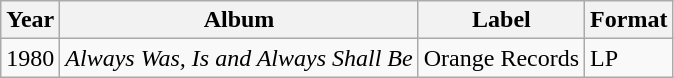<table class="wikitable">
<tr>
<th>Year</th>
<th>Album</th>
<th>Label</th>
<th>Format</th>
</tr>
<tr>
<td>1980</td>
<td><em>Always Was, Is and Always Shall Be</em></td>
<td>Orange Records</td>
<td>LP</td>
</tr>
</table>
